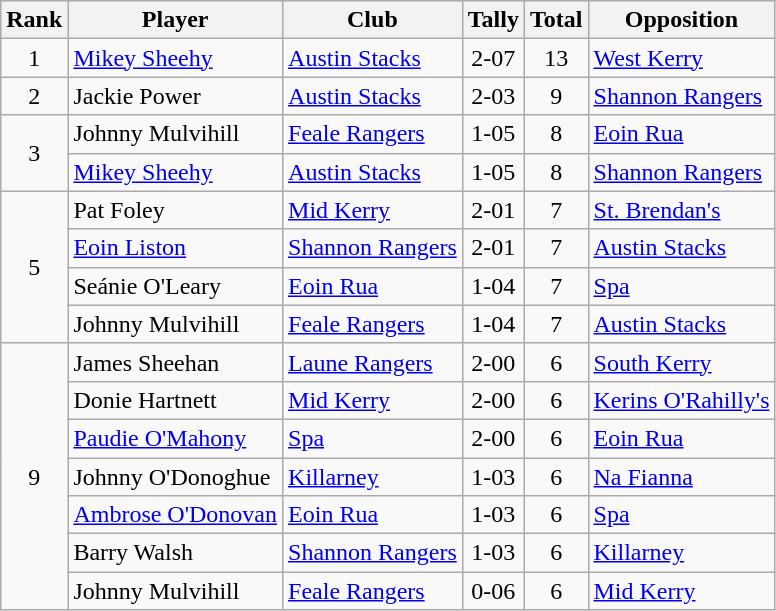<table class="wikitable">
<tr>
<th>Rank</th>
<th>Player</th>
<th>Club</th>
<th>Tally</th>
<th>Total</th>
<th>Opposition</th>
</tr>
<tr>
<td rowspan="1" style="text-align:center;">1</td>
<td><a href='#'>Mikey Sheehy</a></td>
<td><a href='#'>Austin Stacks</a></td>
<td align=center>2-07</td>
<td align=center>13</td>
<td><a href='#'>West Kerry</a></td>
</tr>
<tr>
<td rowspan="1" style="text-align:center;">2</td>
<td>Jackie Power</td>
<td><a href='#'>Austin Stacks</a></td>
<td align=center>2-03</td>
<td align=center>9</td>
<td><a href='#'>Shannon Rangers</a></td>
</tr>
<tr>
<td rowspan="2" style="text-align:center;">3</td>
<td>Johnny Mulvihill</td>
<td><a href='#'>Feale Rangers</a></td>
<td align=center>1-05</td>
<td align=center>8</td>
<td><a href='#'>Eoin Rua</a></td>
</tr>
<tr>
<td><a href='#'>Mikey Sheehy</a></td>
<td><a href='#'>Austin Stacks</a></td>
<td align=center>1-05</td>
<td align=center>8</td>
<td><a href='#'>Shannon Rangers</a></td>
</tr>
<tr>
<td rowspan="4" style="text-align:center;">5</td>
<td>Pat Foley</td>
<td><a href='#'>Mid Kerry</a></td>
<td align=center>2-01</td>
<td align=center>7</td>
<td><a href='#'>St. Brendan's</a></td>
</tr>
<tr>
<td><a href='#'>Eoin Liston</a></td>
<td><a href='#'>Shannon Rangers</a></td>
<td align=center>2-01</td>
<td align=center>7</td>
<td><a href='#'>Austin Stacks</a></td>
</tr>
<tr>
<td>Seánie O'Leary</td>
<td><a href='#'>Eoin Rua</a></td>
<td align=center>1-04</td>
<td align=center>7</td>
<td><a href='#'>Spa</a></td>
</tr>
<tr>
<td>Johnny Mulvihill</td>
<td><a href='#'>Feale Rangers</a></td>
<td align=center>1-04</td>
<td align=center>7</td>
<td><a href='#'>Austin Stacks</a></td>
</tr>
<tr>
<td rowspan="7" style="text-align:center;">9</td>
<td>James Sheehan</td>
<td><a href='#'>Laune Rangers</a></td>
<td align=center>2-00</td>
<td align=center>6</td>
<td><a href='#'>South Kerry</a></td>
</tr>
<tr>
<td>Donie Hartnett</td>
<td><a href='#'>Mid Kerry</a></td>
<td align=center>2-00</td>
<td align=center>6</td>
<td><a href='#'>Kerins O'Rahilly's</a></td>
</tr>
<tr>
<td><a href='#'>Paudie O'Mahony</a></td>
<td><a href='#'>Spa</a></td>
<td align=center>2-00</td>
<td align=center>6</td>
<td><a href='#'>Eoin Rua</a></td>
</tr>
<tr>
<td>Johnny O'Donoghue</td>
<td><a href='#'>Killarney</a></td>
<td align=center>1-03</td>
<td align=center>6</td>
<td><a href='#'>Na Fianna</a></td>
</tr>
<tr>
<td><a href='#'>Ambrose O'Donovan</a></td>
<td><a href='#'>Eoin Rua</a></td>
<td align=center>1-03</td>
<td align=center>6</td>
<td><a href='#'>Spa</a></td>
</tr>
<tr>
<td>Barry Walsh</td>
<td><a href='#'>Shannon Rangers</a></td>
<td align=center>1-03</td>
<td align=center>6</td>
<td><a href='#'>Killarney</a></td>
</tr>
<tr>
<td>Johnny Mulvihill</td>
<td><a href='#'>Feale Rangers</a></td>
<td align=center>0-06</td>
<td align=center>6</td>
<td><a href='#'>Mid Kerry</a></td>
</tr>
</table>
